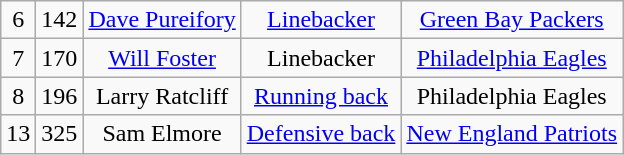<table class="wikitable" style="text-align:center">
<tr>
<td>6</td>
<td>142</td>
<td><a href='#'>Dave Pureifory</a></td>
<td><a href='#'>Linebacker</a></td>
<td><a href='#'>Green Bay Packers</a></td>
</tr>
<tr>
<td>7</td>
<td>170</td>
<td><a href='#'>Will Foster</a></td>
<td>Linebacker</td>
<td><a href='#'>Philadelphia Eagles</a></td>
</tr>
<tr>
<td>8</td>
<td>196</td>
<td>Larry Ratcliff</td>
<td><a href='#'>Running back</a></td>
<td>Philadelphia Eagles</td>
</tr>
<tr>
<td>13</td>
<td>325</td>
<td>Sam Elmore</td>
<td><a href='#'>Defensive back</a></td>
<td><a href='#'>New England Patriots</a></td>
</tr>
</table>
